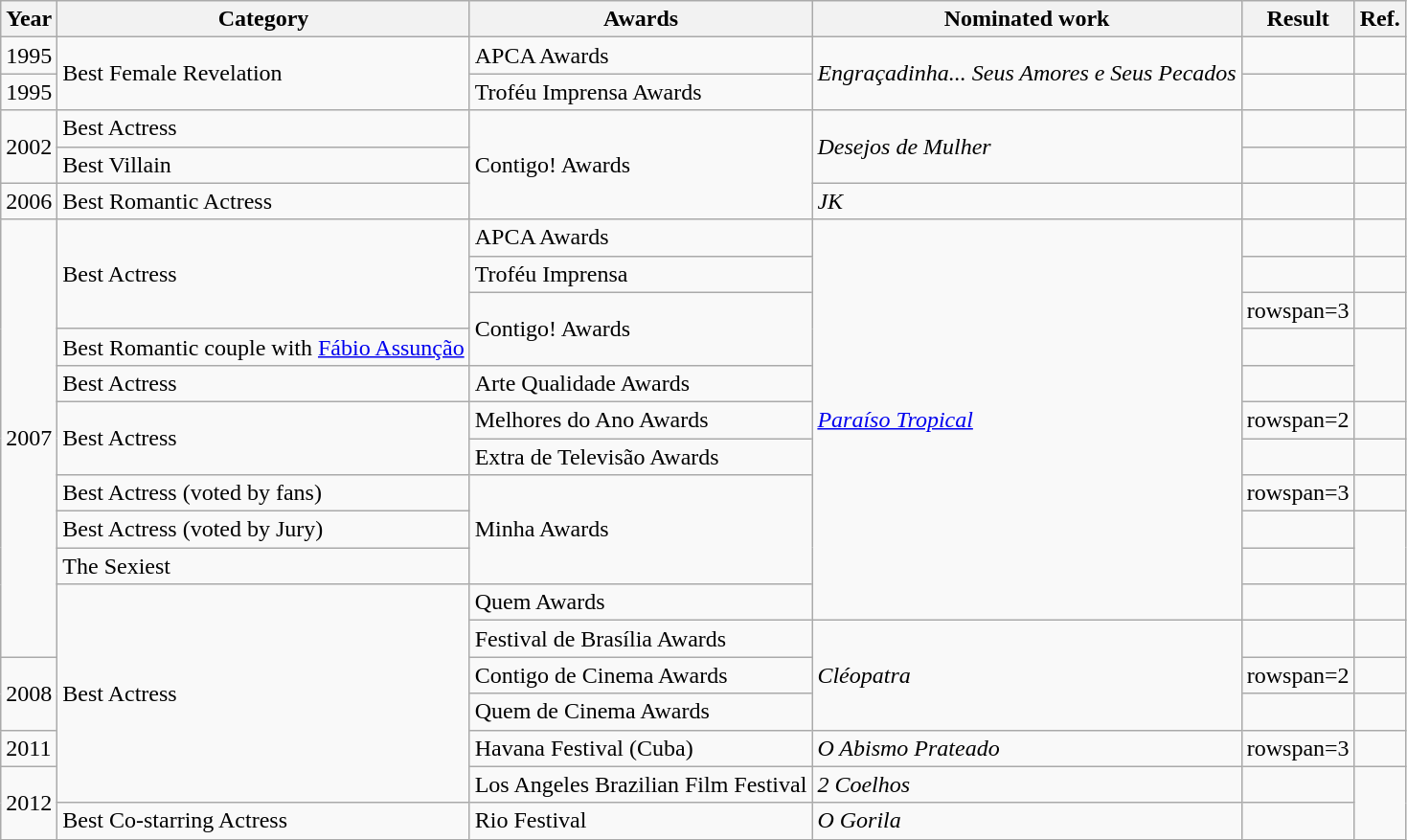<table class="wikitable">
<tr>
<th>Year</th>
<th>Category</th>
<th>Awards</th>
<th>Nominated work</th>
<th>Result</th>
<th>Ref.</th>
</tr>
<tr>
<td>1995</td>
<td rowspan=2>Best Female Revelation</td>
<td>APCA Awards</td>
<td rowspan=2><em>Engraçadinha... Seus Amores e Seus Pecados</em></td>
<td></td>
<td></td>
</tr>
<tr>
<td>1995</td>
<td>Troféu Imprensa Awards</td>
<td></td>
<td></td>
</tr>
<tr>
<td rowspan="2">2002</td>
<td>Best Actress</td>
<td rowspan=3>Contigo! Awards</td>
<td rowspan=2><em>Desejos de Mulher</em></td>
<td></td>
<td></td>
</tr>
<tr>
<td>Best Villain</td>
<td></td>
<td></td>
</tr>
<tr>
<td>2006</td>
<td>Best Romantic Actress</td>
<td><em>JK</em></td>
<td></td>
<td></td>
</tr>
<tr>
<td rowspan=12>2007</td>
<td rowspan=3>Best Actress</td>
<td>APCA Awards</td>
<td rowspan=11><em><a href='#'>Paraíso Tropical</a></em></td>
<td></td>
<td></td>
</tr>
<tr>
<td>Troféu Imprensa</td>
<td></td>
<td></td>
</tr>
<tr>
<td rowspan=2>Contigo! Awards</td>
<td>rowspan=3 </td>
<td></td>
</tr>
<tr>
<td>Best Romantic couple with <a href='#'>Fábio Assunção</a></td>
<td></td>
</tr>
<tr>
<td>Best Actress</td>
<td>Arte Qualidade Awards</td>
<td></td>
</tr>
<tr>
<td rowspan=2>Best Actress</td>
<td>Melhores do Ano Awards</td>
<td>rowspan=2 </td>
<td></td>
</tr>
<tr>
<td>Extra de Televisão Awards</td>
<td></td>
</tr>
<tr>
<td>Best Actress (voted by fans)</td>
<td rowspan=3>Minha Awards</td>
<td>rowspan=3 </td>
<td></td>
</tr>
<tr>
<td>Best Actress (voted by Jury)</td>
<td></td>
</tr>
<tr>
<td>The Sexiest</td>
<td></td>
</tr>
<tr>
<td rowspan=6>Best Actress</td>
<td>Quem Awards</td>
<td></td>
<td></td>
</tr>
<tr>
<td>Festival de Brasília Awards</td>
<td rowspan=3><em>Cléopatra</em></td>
<td></td>
<td></td>
</tr>
<tr>
<td rowspan=2>2008</td>
<td>Contigo de Cinema Awards</td>
<td>rowspan=2 </td>
<td></td>
</tr>
<tr>
<td>Quem de Cinema Awards</td>
<td></td>
</tr>
<tr>
<td>2011</td>
<td>Havana Festival (Cuba)</td>
<td><em>O Abismo Prateado</em></td>
<td>rowspan=3 </td>
<td></td>
</tr>
<tr>
<td rowspan=2>2012</td>
<td>Los Angeles Brazilian Film Festival</td>
<td><em>2 Coelhos</em></td>
<td></td>
</tr>
<tr>
<td>Best Co-starring Actress</td>
<td>Rio Festival</td>
<td><em>O Gorila</em></td>
<td></td>
</tr>
</table>
